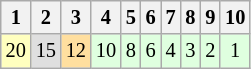<table class="wikitable" style="font-size: 85%;">
<tr>
<th>1</th>
<th>2</th>
<th>3</th>
<th>4</th>
<th>5</th>
<th>6</th>
<th>7</th>
<th>8</th>
<th>9</th>
<th>10</th>
</tr>
<tr align="center">
<td style="background:#FFFFBF;">20</td>
<td style="background:#DFDFDF;">15</td>
<td style="background:#FFDF9F;">12</td>
<td style="background:#DFFFDF;">10</td>
<td style="background:#DFFFDF;">8</td>
<td style="background:#DFFFDF;">6</td>
<td style="background:#DFFFDF;">4</td>
<td style="background:#DFFFDF;">3</td>
<td style="background:#DFFFDF;">2</td>
<td style="background:#DFFFDF;">1</td>
</tr>
</table>
